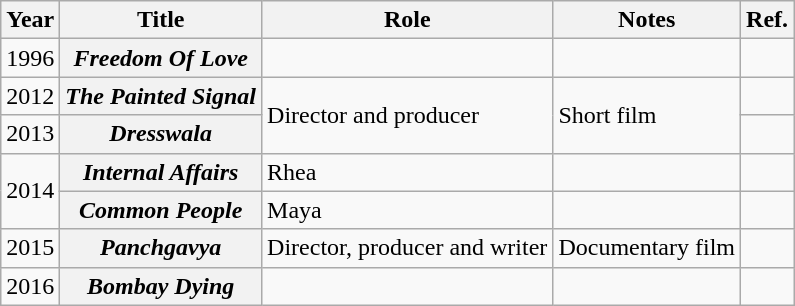<table class="wikitable plainrowheaders sortable">
<tr>
<th scope="col">Year</th>
<th scope="col">Title</th>
<th scope="col">Role</th>
<th scope="col" class="unsortable">Notes</th>
<th scope="col" class="unsortable">Ref.</th>
</tr>
<tr>
<td>1996</td>
<th scope="row"><em>Freedom Of Love</em></th>
<td></td>
<td></td>
<td></td>
</tr>
<tr>
<td>2012</td>
<th scope="row"><em>The Painted Signal</em></th>
<td rowspan="2">Director and producer</td>
<td rowspan="2">Short film</td>
<td></td>
</tr>
<tr>
<td>2013</td>
<th scope="row"><em>Dresswala</em></th>
<td></td>
</tr>
<tr>
<td rowspan="2">2014</td>
<th scope="row"><em>Internal Affairs</em></th>
<td>Rhea</td>
<td></td>
<td></td>
</tr>
<tr>
<th scope="row"><em>Common People</em></th>
<td>Maya</td>
<td></td>
<td></td>
</tr>
<tr>
<td>2015</td>
<th scope="row"><em>Panchgavya</em></th>
<td>Director, producer and writer</td>
<td>Documentary film</td>
<td></td>
</tr>
<tr>
<td>2016</td>
<th scope="row"><em>Bombay Dying</em></th>
<td></td>
<td></td>
<td></td>
</tr>
</table>
